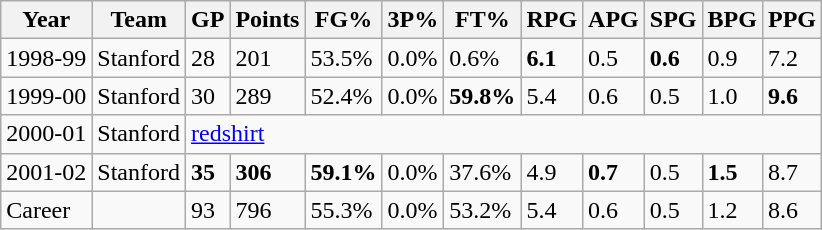<table class="wikitable">
<tr>
<th>Year</th>
<th>Team</th>
<th>GP</th>
<th>Points</th>
<th>FG%</th>
<th>3P%</th>
<th>FT%</th>
<th>RPG</th>
<th>APG</th>
<th>SPG</th>
<th>BPG</th>
<th>PPG</th>
</tr>
<tr>
<td>1998-99</td>
<td>Stanford</td>
<td>28</td>
<td>201</td>
<td>53.5%</td>
<td>0.0%</td>
<td>0.6%</td>
<td><strong>6.1</strong></td>
<td>0.5</td>
<td><strong>0.6</strong></td>
<td>0.9</td>
<td>7.2</td>
</tr>
<tr>
<td>1999-00</td>
<td>Stanford</td>
<td>30</td>
<td>289</td>
<td>52.4%</td>
<td>0.0%</td>
<td><strong>59.8%</strong></td>
<td>5.4</td>
<td>0.6</td>
<td>0.5</td>
<td>1.0</td>
<td><strong>9.6</strong></td>
</tr>
<tr>
<td>2000-01</td>
<td>Stanford</td>
<td colspan="10"><a href='#'>redshirt</a></td>
</tr>
<tr>
<td>2001-02</td>
<td>Stanford</td>
<td><strong>35</strong></td>
<td><strong>306</strong></td>
<td><strong>59.1%</strong></td>
<td>0.0%</td>
<td>37.6%</td>
<td>4.9</td>
<td><strong>0.7</strong></td>
<td>0.5</td>
<td><strong>1.5</strong></td>
<td>8.7</td>
</tr>
<tr>
<td>Career</td>
<td></td>
<td>93</td>
<td>796</td>
<td>55.3%</td>
<td>0.0%</td>
<td>53.2%</td>
<td>5.4</td>
<td>0.6</td>
<td>0.5</td>
<td>1.2</td>
<td>8.6</td>
</tr>
</table>
